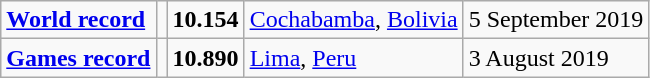<table class="wikitable">
<tr>
<td><strong><a href='#'>World record</a></strong></td>
<td></td>
<td><strong>10.154</strong></td>
<td><a href='#'>Cochabamba</a>, <a href='#'>Bolivia</a></td>
<td>5 September 2019</td>
</tr>
<tr>
<td><strong><a href='#'>Games record</a></strong></td>
<td></td>
<td><strong>10.890</strong></td>
<td><a href='#'>Lima</a>, <a href='#'>Peru</a></td>
<td>3 August 2019</td>
</tr>
</table>
